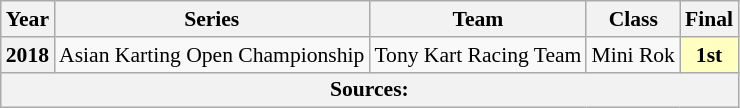<table class="wikitable" style="text-align:center; font-size:90%">
<tr>
<th>Year</th>
<th>Series</th>
<th>Team</th>
<th>Class</th>
<th>Final</th>
</tr>
<tr>
<th>2018</th>
<td align="left">Asian Karting Open Championship</td>
<td align="left">Tony Kart Racing Team</td>
<td align="left">Mini Rok</td>
<td style="background:#FFFFBF;"><strong>1st</strong></td>
</tr>
<tr>
<th colspan="5">Sources:</th>
</tr>
</table>
